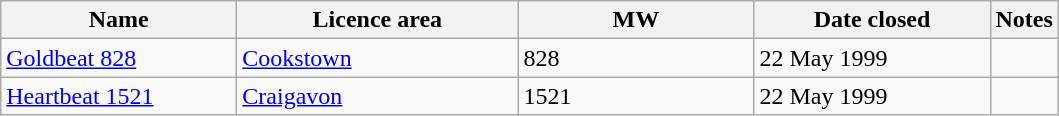<table class="wikitable sortable">
<tr>
<th width=150>Name</th>
<th width=180>Licence area</th>
<th width=150>MW</th>
<th width=150>Date closed</th>
<th class=unsortable>Notes</th>
</tr>
<tr>
<td><a href='#'>Goldbeat 828</a></td>
<td><a href='#'>Cookstown</a></td>
<td>828</td>
<td>22 May 1999</td>
<td></td>
</tr>
<tr>
<td><a href='#'>Heartbeat 1521</a></td>
<td><a href='#'>Craigavon</a></td>
<td>1521</td>
<td>22 May 1999</td>
<td></td>
</tr>
</table>
